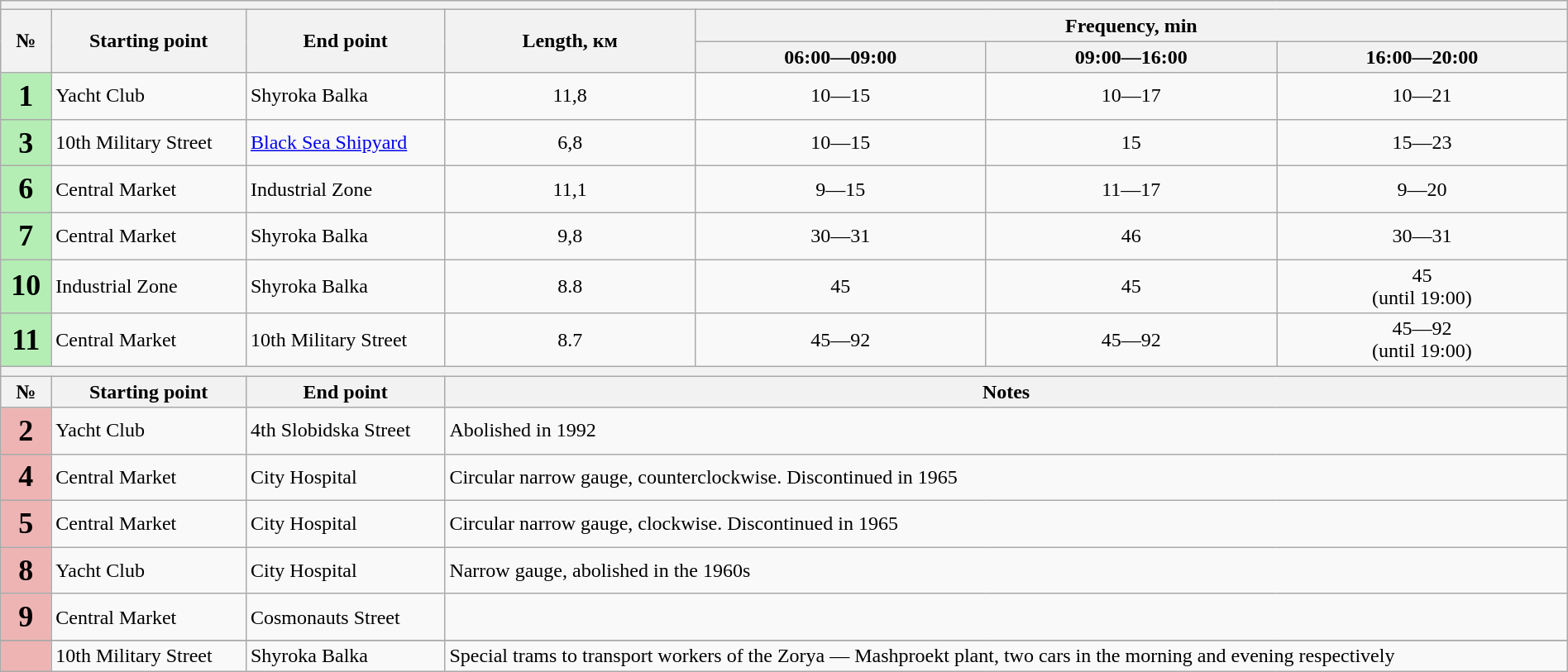<table class="wikitable" style="width:100%">
<tr>
<th bgcolor="32CD32" colspan="8"></th>
</tr>
<tr>
<th rowspan=2>№</th>
<th rowspan=2>Starting point</th>
<th rowspan=2>End point</th>
<th rowspan=2>Length, км</th>
<th colspan=3>Frequency, min</th>
</tr>
<tr>
<th>06:00—09:00</th>
<th>09:00—16:00</th>
<th>16:00—20:00</th>
</tr>
<tr>
<th style="background:#B4EEB4;font-size:150%">1</th>
<td>Yacht Club</td>
<td>Shyroka Balka</td>
<td align=center>11,8</td>
<td align=center>10—15</td>
<td align=center>10—17</td>
<td align=center>10—21</td>
</tr>
<tr>
<th style="background:#B4EEB4;font-size:150%">3</th>
<td>10th Military Street</td>
<td><a href='#'>Black Sea Shipyard</a></td>
<td align=center>6,8</td>
<td align=center>10—15</td>
<td align=center>15</td>
<td align=center>15—23</td>
</tr>
<tr>
<th style="background:#B4EEB4;font-size:150%">6</th>
<td>Central Market</td>
<td>Industrial Zone</td>
<td align=center>11,1</td>
<td align=center>9—15</td>
<td align=center>11—17</td>
<td align=center>9—20</td>
</tr>
<tr>
<th style="background:#B4EEB4;font-size:150%">7</th>
<td>Central Market</td>
<td>Shyroka Balka</td>
<td align=center>9,8</td>
<td align=center>30—31</td>
<td align=center>46</td>
<td align=center>30—31</td>
</tr>
<tr>
<th style="background:#B4EEB4;font-size:150%">10</th>
<td>Industrial Zone</td>
<td>Shyroka Balka</td>
<td align=center>8.8</td>
<td align=center>45</td>
<td align=center>45</td>
<td align=center>45<br>(until 19:00)</td>
</tr>
<tr>
<th style="background:#B4EEB4;font-size:150%">11</th>
<td>Central Market</td>
<td>10th Military Street</td>
<td align=center>8.7</td>
<td align=center>45—92</td>
<td align=center>45—92</td>
<td align=center>45—92<br>(until 19:00)</td>
</tr>
<tr>
<th bgcolor="#FF0000" colspan="8"></th>
</tr>
<tr>
<th>№</th>
<th>Starting point</th>
<th>End point</th>
<th colspan=5>Notes</th>
</tr>
<tr>
<th style="background:#EEB4B4;font-size:150%">2</th>
<td>Yacht Club</td>
<td>4th Slobidska Street</td>
<td colspan=5>Abolished in 1992</td>
</tr>
<tr>
<th style="background:#EEB4B4;font-size:150%">4</th>
<td>Central Market</td>
<td>City Hospital</td>
<td colspan=5>Circular narrow gauge, counterclockwise. Discontinued in 1965</td>
</tr>
<tr>
<th style="background:#EEB4B4;font-size:150%">5</th>
<td>Central Market</td>
<td>City Hospital</td>
<td colspan=5>Circular narrow gauge, clockwise. Discontinued in 1965</td>
</tr>
<tr>
<th style="background:#EEB4B4;font-size:150%">8</th>
<td>Yacht Club</td>
<td>City Hospital</td>
<td colspan=5>Narrow gauge, abolished in the 1960s</td>
</tr>
<tr>
<th style="background:#EEB4B4;font-size:150%">9</th>
<td>Central Market</td>
<td>Cosmonauts Street</td>
<td colspan=5></td>
</tr>
<tr>
</tr>
<tr>
<th style="background:#EEB4B4;font-size:150%"></th>
<td>10th Military Street</td>
<td>Shyroka Balka</td>
<td colspan=5>Special trams to transport workers of the Zorya — Mashproekt plant, two cars in the morning and evening respectively</td>
</tr>
</table>
